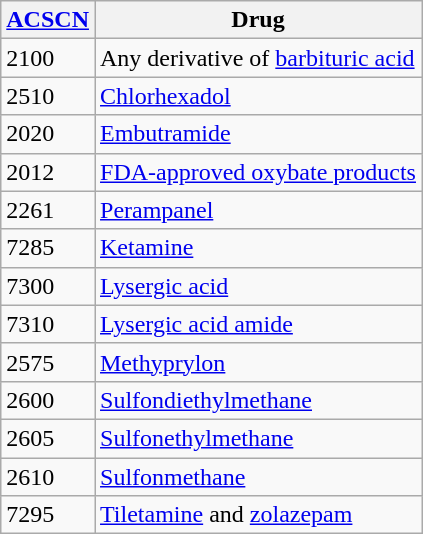<table class="wikitable sortable">
<tr>
<th><a href='#'>ACSCN</a></th>
<th>Drug</th>
</tr>
<tr>
<td>2100</td>
<td>Any derivative of <a href='#'>barbituric acid</a></td>
</tr>
<tr>
<td>2510</td>
<td><a href='#'>Chlorhexadol</a></td>
</tr>
<tr>
<td>2020</td>
<td><a href='#'>Embutramide</a></td>
</tr>
<tr>
<td>2012</td>
<td><a href='#'>FDA-approved oxybate products</a></td>
</tr>
<tr>
<td>2261</td>
<td><a href='#'>Perampanel</a></td>
</tr>
<tr>
<td>7285</td>
<td><a href='#'>Ketamine</a></td>
</tr>
<tr>
<td>7300</td>
<td><a href='#'>Lysergic acid</a></td>
</tr>
<tr>
<td>7310</td>
<td><a href='#'>Lysergic acid amide</a></td>
</tr>
<tr>
<td>2575</td>
<td><a href='#'>Methyprylon</a></td>
</tr>
<tr>
<td>2600</td>
<td><a href='#'>Sulfondiethylmethane</a></td>
</tr>
<tr>
<td>2605</td>
<td><a href='#'>Sulfonethylmethane</a></td>
</tr>
<tr>
<td>2610</td>
<td><a href='#'>Sulfonmethane</a></td>
</tr>
<tr>
<td>7295</td>
<td><a href='#'>Tiletamine</a> and <a href='#'>zolazepam</a></td>
</tr>
</table>
